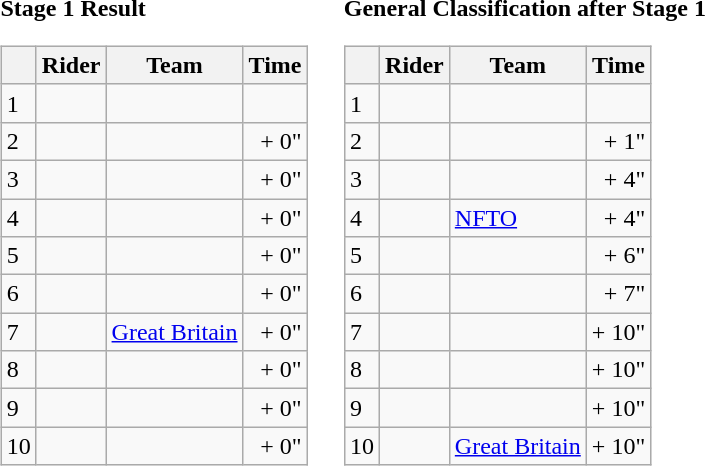<table>
<tr>
<td><strong>Stage 1 Result</strong><br><table class="wikitable">
<tr>
<th></th>
<th>Rider</th>
<th>Team</th>
<th>Time</th>
</tr>
<tr>
<td>1</td>
<td></td>
<td></td>
<td align="right"></td>
</tr>
<tr>
<td>2</td>
<td></td>
<td></td>
<td align="right">+ 0"</td>
</tr>
<tr>
<td>3</td>
<td></td>
<td></td>
<td align="right">+ 0"</td>
</tr>
<tr>
<td>4</td>
<td></td>
<td></td>
<td align="right">+ 0"</td>
</tr>
<tr>
<td>5</td>
<td></td>
<td></td>
<td align="right">+ 0"</td>
</tr>
<tr>
<td>6</td>
<td></td>
<td></td>
<td align="right">+ 0"</td>
</tr>
<tr>
<td>7</td>
<td></td>
<td><a href='#'>Great Britain</a></td>
<td align="right">+ 0"</td>
</tr>
<tr>
<td>8</td>
<td></td>
<td></td>
<td align="right">+ 0"</td>
</tr>
<tr>
<td>9</td>
<td></td>
<td></td>
<td align="right">+ 0"</td>
</tr>
<tr>
<td>10</td>
<td></td>
<td></td>
<td align="right">+ 0"</td>
</tr>
</table>
</td>
<td></td>
<td><strong>General Classification after Stage 1</strong><br><table class="wikitable">
<tr>
<th></th>
<th>Rider</th>
<th>Team</th>
<th>Time</th>
</tr>
<tr>
<td>1</td>
<td>  </td>
<td></td>
<td align="right"></td>
</tr>
<tr>
<td>2</td>
<td> </td>
<td></td>
<td align="right">+ 1"</td>
</tr>
<tr>
<td>3</td>
<td></td>
<td></td>
<td align="right">+ 4"</td>
</tr>
<tr>
<td>4</td>
<td></td>
<td><a href='#'>NFTO</a></td>
<td align="right">+ 4"</td>
</tr>
<tr>
<td>5</td>
<td></td>
<td></td>
<td align="right">+ 6"</td>
</tr>
<tr>
<td>6</td>
<td></td>
<td></td>
<td align="right">+ 7"</td>
</tr>
<tr>
<td>7</td>
<td></td>
<td></td>
<td align="right">+ 10"</td>
</tr>
<tr>
<td>8</td>
<td></td>
<td></td>
<td align="right">+ 10"</td>
</tr>
<tr>
<td>9</td>
<td></td>
<td></td>
<td align="right">+ 10"</td>
</tr>
<tr>
<td>10</td>
<td></td>
<td><a href='#'>Great Britain</a></td>
<td align="right">+ 10"</td>
</tr>
</table>
</td>
</tr>
</table>
